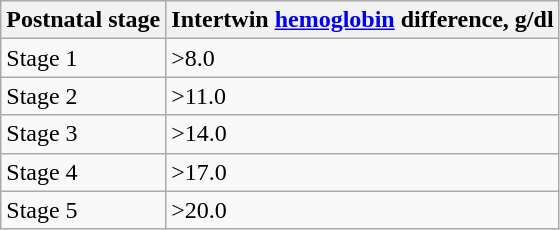<table class="wikitable">
<tr>
<th>Postnatal stage</th>
<th>Intertwin <a href='#'>hemoglobin</a> difference, g/dl</th>
</tr>
<tr>
<td>Stage 1</td>
<td>>8.0</td>
</tr>
<tr>
<td>Stage 2</td>
<td>>11.0</td>
</tr>
<tr>
<td>Stage 3</td>
<td>>14.0</td>
</tr>
<tr>
<td>Stage 4</td>
<td>>17.0</td>
</tr>
<tr>
<td>Stage 5</td>
<td>>20.0</td>
</tr>
</table>
